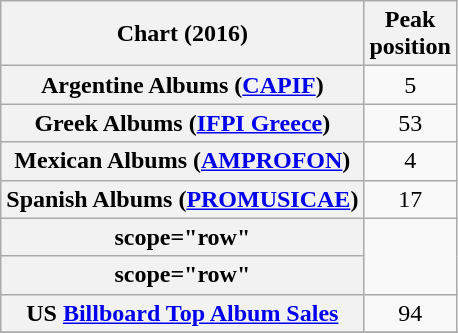<table class="wikitable sortable plainrowheaders">
<tr>
<th scope="col">Chart (2016)</th>
<th scope="col">Peak<br>position</th>
</tr>
<tr>
<th scope="row">Argentine Albums (<a href='#'>CAPIF</a>)</th>
<td style="text-align:center;">5</td>
</tr>
<tr>
<th scope="row">Greek Albums (<a href='#'>IFPI Greece</a>)</th>
<td style="text-align:center;">53</td>
</tr>
<tr>
<th scope="row">Mexican Albums (<a href='#'>AMPROFON</a>)</th>
<td style="text-align:center;">4</td>
</tr>
<tr>
<th scope="row">Spanish Albums (<a href='#'>PROMUSICAE</a>)</th>
<td style="text-align:center;">17</td>
</tr>
<tr>
<th>scope="row"</th>
</tr>
<tr>
<th>scope="row"</th>
</tr>
<tr>
<th scope="row">US <a href='#'>Billboard Top Album Sales</a></th>
<td style="text-align:center;">94</td>
</tr>
<tr>
</tr>
</table>
